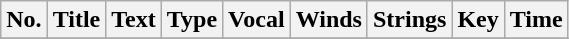<table class="wikitable plainrowheaders">
<tr>
<th scope="col">No.</th>
<th scope="col">Title</th>
<th scope="col">Text</th>
<th scope="col">Type</th>
<th scope="col">Vocal</th>
<th scope="col">Winds</th>
<th scope="col">Strings</th>
<th scope="col">Key</th>
<th scope="col">Time</th>
</tr>
<tr>
</tr>
</table>
